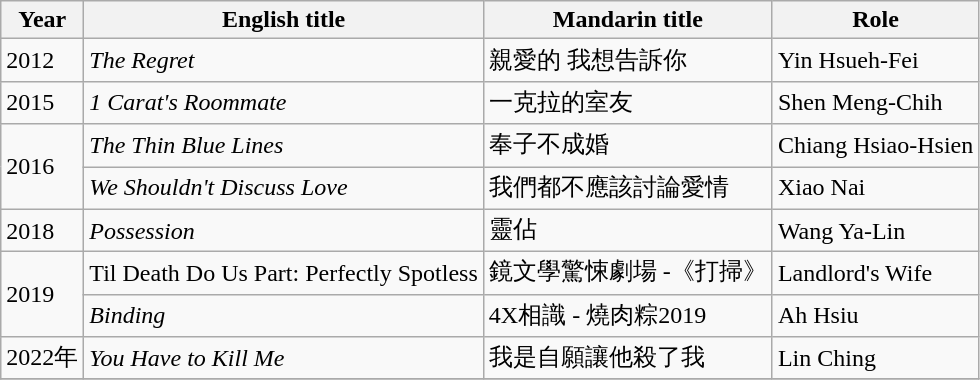<table class="wikitable sortable">
<tr>
<th>Year</th>
<th>English title</th>
<th>Mandarin title</th>
<th>Role</th>
</tr>
<tr>
<td>2012</td>
<td><em>The Regret</em></td>
<td>親愛的 我想告訴你</td>
<td>Yin Hsueh-Fei</td>
</tr>
<tr>
<td>2015</td>
<td><em>1 Carat's Roommate</em></td>
<td>一克拉的室友</td>
<td>Shen Meng-Chih</td>
</tr>
<tr>
<td rowspan="2">2016</td>
<td><em>The Thin Blue Lines</em></td>
<td>奉子不成婚</td>
<td>Chiang Hsiao-Hsien</td>
</tr>
<tr>
<td><em>We Shouldn't Discuss Love</em></td>
<td>我們都不應該討論愛情</td>
<td>Xiao Nai</td>
</tr>
<tr>
<td>2018</td>
<td><em>Possession</em></td>
<td>靈佔</td>
<td>Wang Ya-Lin</td>
</tr>
<tr>
<td rowspan="2">2019</td>
<td>Til Death Do Us Part: Perfectly Spotless</td>
<td>鏡文學驚悚劇場 -《打掃》</td>
<td>Landlord's Wife</td>
</tr>
<tr>
<td><em>Binding</em></td>
<td>4X相識 - 燒肉粽2019</td>
<td>Ah Hsiu</td>
</tr>
<tr>
<td>2022年</td>
<td><em>You Have to Kill Me</em></td>
<td>我是自願讓他殺了我</td>
<td>Lin Ching</td>
</tr>
<tr>
</tr>
</table>
